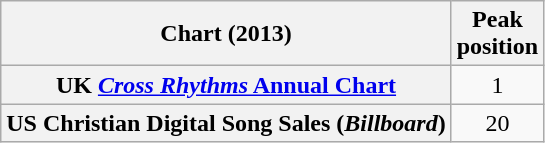<table class="wikitable sortable plainrowheaders" style="text-align:center">
<tr>
<th scope="col">Chart (2013)</th>
<th scope="col">Peak<br>position</th>
</tr>
<tr>
<th scope="row">UK <a href='#'><em> Cross Rhythms</em> Annual Chart</a></th>
<td>1</td>
</tr>
<tr>
<th scope="row">US Christian Digital Song Sales (<em>Billboard</em>)</th>
<td>20</td>
</tr>
</table>
